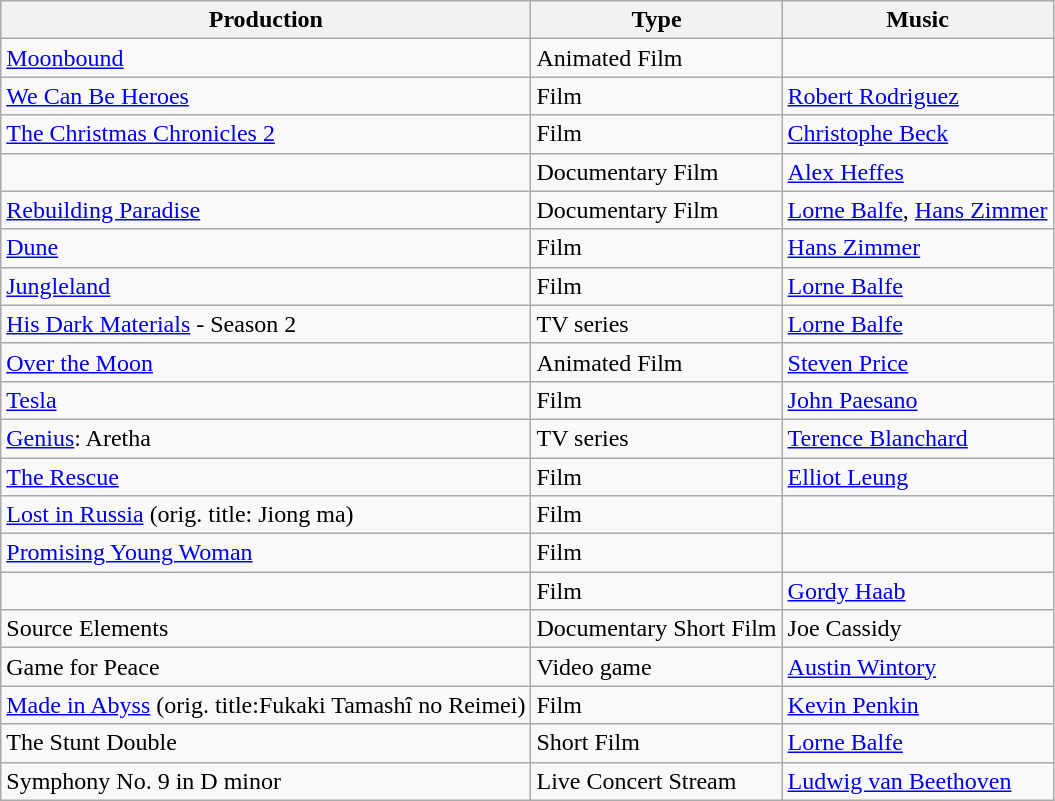<table class="wikitable sortable mw-collapsible">
<tr>
<th>Production</th>
<th>Type</th>
<th>Music</th>
</tr>
<tr>
<td><a href='#'>Moonbound</a></td>
<td>Animated Film</td>
<td></td>
</tr>
<tr>
<td><a href='#'>We Can Be Heroes</a></td>
<td>Film</td>
<td><a href='#'>Robert Rodriguez</a></td>
</tr>
<tr>
<td><a href='#'>The Christmas Chronicles 2</a></td>
<td>Film</td>
<td><a href='#'>Christophe Beck</a></td>
</tr>
<tr>
<td></td>
<td>Documentary Film</td>
<td><a href='#'>Alex Heffes</a></td>
</tr>
<tr>
<td><a href='#'>Rebuilding Paradise</a></td>
<td>Documentary Film</td>
<td><a href='#'>Lorne Balfe</a>, <a href='#'>Hans Zimmer</a></td>
</tr>
<tr>
<td><a href='#'>Dune</a></td>
<td>Film</td>
<td><a href='#'>Hans Zimmer</a></td>
</tr>
<tr>
<td><a href='#'>Jungleland</a></td>
<td>Film</td>
<td><a href='#'>Lorne Balfe</a></td>
</tr>
<tr>
<td><a href='#'>His Dark Materials</a> - Season 2</td>
<td>TV series</td>
<td><a href='#'>Lorne Balfe</a></td>
</tr>
<tr>
<td><a href='#'>Over the Moon</a></td>
<td>Animated Film</td>
<td><a href='#'>Steven Price</a></td>
</tr>
<tr>
<td><a href='#'>Tesla</a></td>
<td>Film</td>
<td><a href='#'>John Paesano</a></td>
</tr>
<tr>
<td><a href='#'>Genius</a>: Aretha</td>
<td>TV series</td>
<td><a href='#'>Terence Blanchard</a></td>
</tr>
<tr>
<td><a href='#'>The Rescue</a></td>
<td>Film</td>
<td><a href='#'>Elliot Leung</a></td>
</tr>
<tr>
<td><a href='#'>Lost in Russia</a> (orig. title: Jiong ma)</td>
<td>Film</td>
<td></td>
</tr>
<tr>
<td><a href='#'>Promising Young Woman</a></td>
<td>Film</td>
<td></td>
</tr>
<tr>
<td></td>
<td>Film</td>
<td><a href='#'>Gordy Haab</a></td>
</tr>
<tr>
<td>Source Elements</td>
<td>Documentary Short Film</td>
<td>Joe Cassidy</td>
</tr>
<tr>
<td>Game for Peace</td>
<td>Video game</td>
<td><a href='#'>Austin Wintory</a></td>
</tr>
<tr>
<td><a href='#'>Made in Abyss</a> (orig. title:Fukaki Tamashî no Reimei)</td>
<td>Film</td>
<td><a href='#'>Kevin Penkin</a></td>
</tr>
<tr>
<td>The Stunt Double</td>
<td>Short Film</td>
<td><a href='#'>Lorne Balfe</a></td>
</tr>
<tr>
<td>Symphony No. 9 in D minor</td>
<td>Live Concert Stream</td>
<td><a href='#'>Ludwig van Beethoven</a></td>
</tr>
</table>
